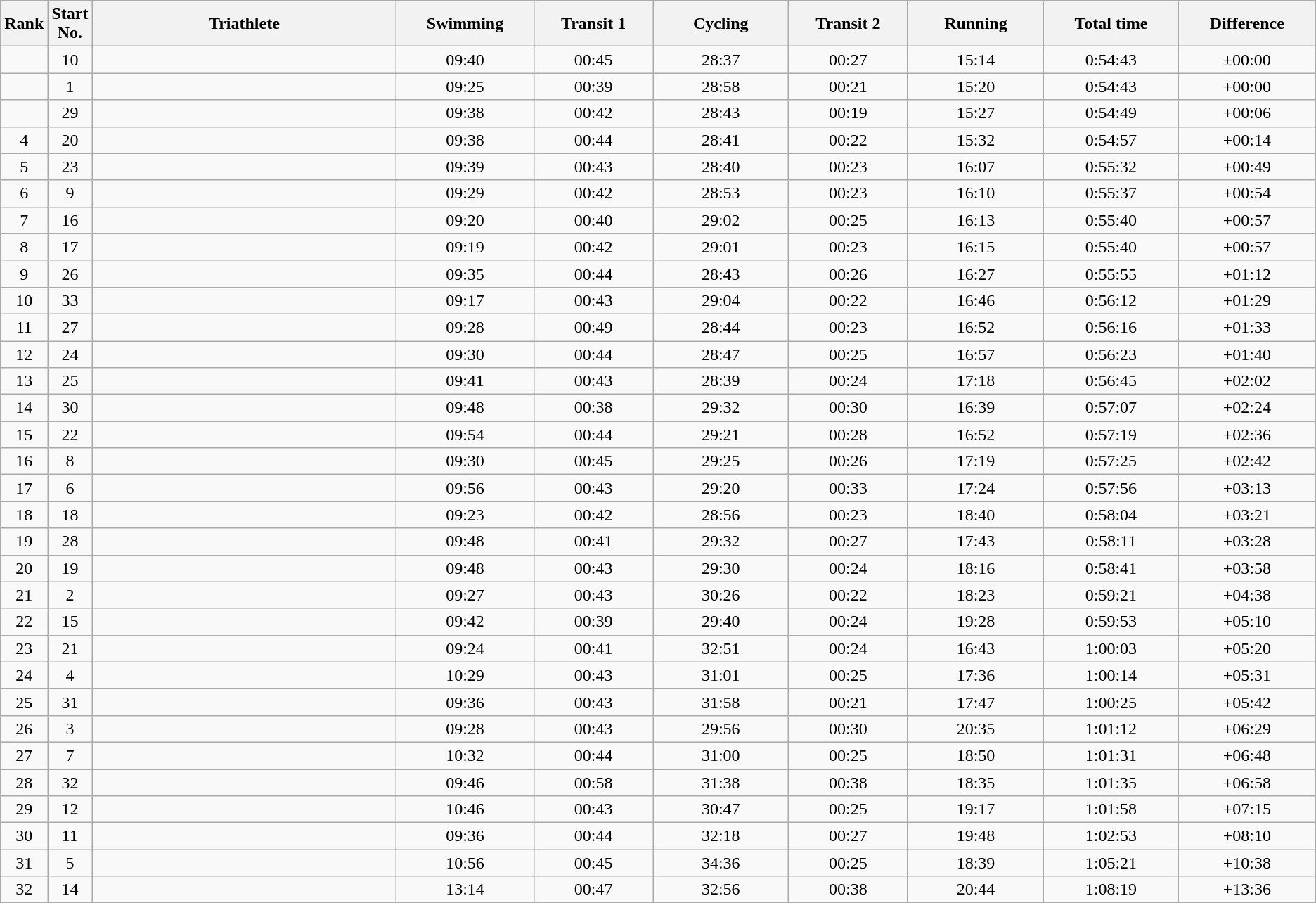<table class="wikitable" style="text-align:center">
<tr>
<th>Rank</th>
<th>Start No.</th>
<th style="width:19em">Triathlete</th>
<th style="width:8em">Swimming</th>
<th style="width:7em">Transit 1</th>
<th style="width:8em">Cycling</th>
<th style="width:7em">Transit 2</th>
<th style="width:8em">Running</th>
<th style="width:8em">Total time</th>
<th style="width:8em">Difference</th>
</tr>
<tr>
<td></td>
<td>10</td>
<td align=left></td>
<td>09:40</td>
<td>00:45</td>
<td>28:37</td>
<td>00:27</td>
<td>15:14</td>
<td>0:54:43</td>
<td>±00:00</td>
</tr>
<tr>
<td></td>
<td>1</td>
<td align=left></td>
<td>09:25</td>
<td>00:39</td>
<td>28:58</td>
<td>00:21</td>
<td>15:20</td>
<td>0:54:43</td>
<td>+00:00</td>
</tr>
<tr>
<td></td>
<td>29</td>
<td align=left></td>
<td>09:38</td>
<td>00:42</td>
<td>28:43</td>
<td>00:19</td>
<td>15:27</td>
<td>0:54:49</td>
<td>+00:06</td>
</tr>
<tr>
<td>4</td>
<td>20</td>
<td align=left></td>
<td>09:38</td>
<td>00:44</td>
<td>28:41</td>
<td>00:22</td>
<td>15:32</td>
<td>0:54:57</td>
<td>+00:14</td>
</tr>
<tr>
<td>5</td>
<td>23</td>
<td align=left></td>
<td>09:39</td>
<td>00:43</td>
<td>28:40</td>
<td>00:23</td>
<td>16:07</td>
<td>0:55:32</td>
<td>+00:49</td>
</tr>
<tr>
<td>6</td>
<td>9</td>
<td align=left></td>
<td>09:29</td>
<td>00:42</td>
<td>28:53</td>
<td>00:23</td>
<td>16:10</td>
<td>0:55:37</td>
<td>+00:54</td>
</tr>
<tr>
<td>7</td>
<td>16</td>
<td align=left></td>
<td>09:20</td>
<td>00:40</td>
<td>29:02</td>
<td>00:25</td>
<td>16:13</td>
<td>0:55:40</td>
<td>+00:57</td>
</tr>
<tr>
<td>8</td>
<td>17</td>
<td align=left></td>
<td>09:19</td>
<td>00:42</td>
<td>29:01</td>
<td>00:23</td>
<td>16:15</td>
<td>0:55:40</td>
<td>+00:57</td>
</tr>
<tr>
<td>9</td>
<td>26</td>
<td align=left></td>
<td>09:35</td>
<td>00:44</td>
<td>28:43</td>
<td>00:26</td>
<td>16:27</td>
<td>0:55:55</td>
<td>+01:12</td>
</tr>
<tr>
<td>10</td>
<td>33</td>
<td align=left></td>
<td>09:17</td>
<td>00:43</td>
<td>29:04</td>
<td>00:22</td>
<td>16:46</td>
<td>0:56:12</td>
<td>+01:29</td>
</tr>
<tr>
<td>11</td>
<td>27</td>
<td align=left></td>
<td>09:28</td>
<td>00:49</td>
<td>28:44</td>
<td>00:23</td>
<td>16:52</td>
<td>0:56:16</td>
<td>+01:33</td>
</tr>
<tr>
<td>12</td>
<td>24</td>
<td align=left></td>
<td>09:30</td>
<td>00:44</td>
<td>28:47</td>
<td>00:25</td>
<td>16:57</td>
<td>0:56:23</td>
<td>+01:40</td>
</tr>
<tr>
<td>13</td>
<td>25</td>
<td align=left></td>
<td>09:41</td>
<td>00:43</td>
<td>28:39</td>
<td>00:24</td>
<td>17:18</td>
<td>0:56:45</td>
<td>+02:02</td>
</tr>
<tr>
<td>14</td>
<td>30</td>
<td align=left></td>
<td>09:48</td>
<td>00:38</td>
<td>29:32</td>
<td>00:30</td>
<td>16:39</td>
<td>0:57:07</td>
<td>+02:24</td>
</tr>
<tr>
<td>15</td>
<td>22</td>
<td align=left></td>
<td>09:54</td>
<td>00:44</td>
<td>29:21</td>
<td>00:28</td>
<td>16:52</td>
<td>0:57:19</td>
<td>+02:36</td>
</tr>
<tr>
<td>16</td>
<td>8</td>
<td align=left></td>
<td>09:30</td>
<td>00:45</td>
<td>29:25</td>
<td>00:26</td>
<td>17:19</td>
<td>0:57:25</td>
<td>+02:42</td>
</tr>
<tr>
<td>17</td>
<td>6</td>
<td align=left></td>
<td>09:56</td>
<td>00:43</td>
<td>29:20</td>
<td>00:33</td>
<td>17:24</td>
<td>0:57:56</td>
<td>+03:13</td>
</tr>
<tr>
<td>18</td>
<td>18</td>
<td align=left></td>
<td>09:23</td>
<td>00:42</td>
<td>28:56</td>
<td>00:23</td>
<td>18:40</td>
<td>0:58:04</td>
<td>+03:21</td>
</tr>
<tr>
<td>19</td>
<td>28</td>
<td align=left></td>
<td>09:48</td>
<td>00:41</td>
<td>29:32</td>
<td>00:27</td>
<td>17:43</td>
<td>0:58:11</td>
<td>+03:28</td>
</tr>
<tr>
<td>20</td>
<td>19</td>
<td align=left></td>
<td>09:48</td>
<td>00:43</td>
<td>29:30</td>
<td>00:24</td>
<td>18:16</td>
<td>0:58:41</td>
<td>+03:58</td>
</tr>
<tr>
<td>21</td>
<td>2</td>
<td align=left></td>
<td>09:27</td>
<td>00:43</td>
<td>30:26</td>
<td>00:22</td>
<td>18:23</td>
<td>0:59:21</td>
<td>+04:38</td>
</tr>
<tr>
<td>22</td>
<td>15</td>
<td align=left></td>
<td>09:42</td>
<td>00:39</td>
<td>29:40</td>
<td>00:24</td>
<td>19:28</td>
<td>0:59:53</td>
<td>+05:10</td>
</tr>
<tr>
<td>23</td>
<td>21</td>
<td align=left></td>
<td>09:24</td>
<td>00:41</td>
<td>32:51</td>
<td>00:24</td>
<td>16:43</td>
<td>1:00:03</td>
<td>+05:20</td>
</tr>
<tr>
<td>24</td>
<td>4</td>
<td align=left></td>
<td>10:29</td>
<td>00:43</td>
<td>31:01</td>
<td>00:25</td>
<td>17:36</td>
<td>1:00:14</td>
<td>+05:31</td>
</tr>
<tr>
<td>25</td>
<td>31</td>
<td align=left></td>
<td>09:36</td>
<td>00:43</td>
<td>31:58</td>
<td>00:21</td>
<td>17:47</td>
<td>1:00:25</td>
<td>+05:42</td>
</tr>
<tr>
<td>26</td>
<td>3</td>
<td align=left></td>
<td>09:28</td>
<td>00:43</td>
<td>29:56</td>
<td>00:30</td>
<td>20:35</td>
<td>1:01:12</td>
<td>+06:29</td>
</tr>
<tr>
<td>27</td>
<td>7</td>
<td align=left></td>
<td>10:32</td>
<td>00:44</td>
<td>31:00</td>
<td>00:25</td>
<td>18:50</td>
<td>1:01:31</td>
<td>+06:48</td>
</tr>
<tr>
<td>28</td>
<td>32</td>
<td align=left></td>
<td>09:46</td>
<td>00:58</td>
<td>31:38</td>
<td>00:38</td>
<td>18:35</td>
<td>1:01:35</td>
<td>+06:58</td>
</tr>
<tr>
<td>29</td>
<td>12</td>
<td align=left></td>
<td>10:46</td>
<td>00:43</td>
<td>30:47</td>
<td>00:25</td>
<td>19:17</td>
<td>1:01:58</td>
<td>+07:15</td>
</tr>
<tr>
<td>30</td>
<td>11</td>
<td align=left></td>
<td>09:36</td>
<td>00:44</td>
<td>32:18</td>
<td>00:27</td>
<td>19:48</td>
<td>1:02:53</td>
<td>+08:10</td>
</tr>
<tr>
<td>31</td>
<td>5</td>
<td align=left></td>
<td>10:56</td>
<td>00:45</td>
<td>34:36</td>
<td>00:25</td>
<td>18:39</td>
<td>1:05:21</td>
<td>+10:38</td>
</tr>
<tr>
<td>32</td>
<td>14</td>
<td align=left></td>
<td>13:14</td>
<td>00:47</td>
<td>32:56</td>
<td>00:38</td>
<td>20:44</td>
<td>1:08:19</td>
<td>+13:36</td>
</tr>
</table>
